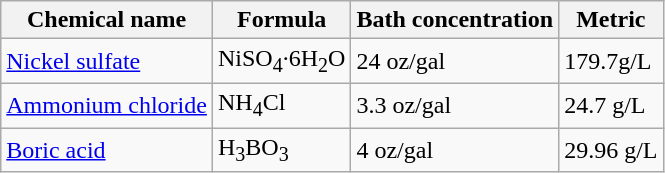<table class="wikitable">
<tr>
<th>Chemical name</th>
<th>Formula</th>
<th>Bath concentration</th>
<th>Metric</th>
</tr>
<tr>
<td><a href='#'>Nickel sulfate</a></td>
<td>NiSO<sub>4</sub>·6H<sub>2</sub>O</td>
<td>24 oz/gal</td>
<td>179.7g/L</td>
</tr>
<tr>
<td><a href='#'>Ammonium chloride</a></td>
<td>NH<sub>4</sub>Cl</td>
<td>3.3 oz/gal</td>
<td>24.7 g/L</td>
</tr>
<tr>
<td><a href='#'>Boric acid</a></td>
<td>H<sub>3</sub>BO<sub>3</sub></td>
<td>4 oz/gal</td>
<td>29.96 g/L</td>
</tr>
</table>
